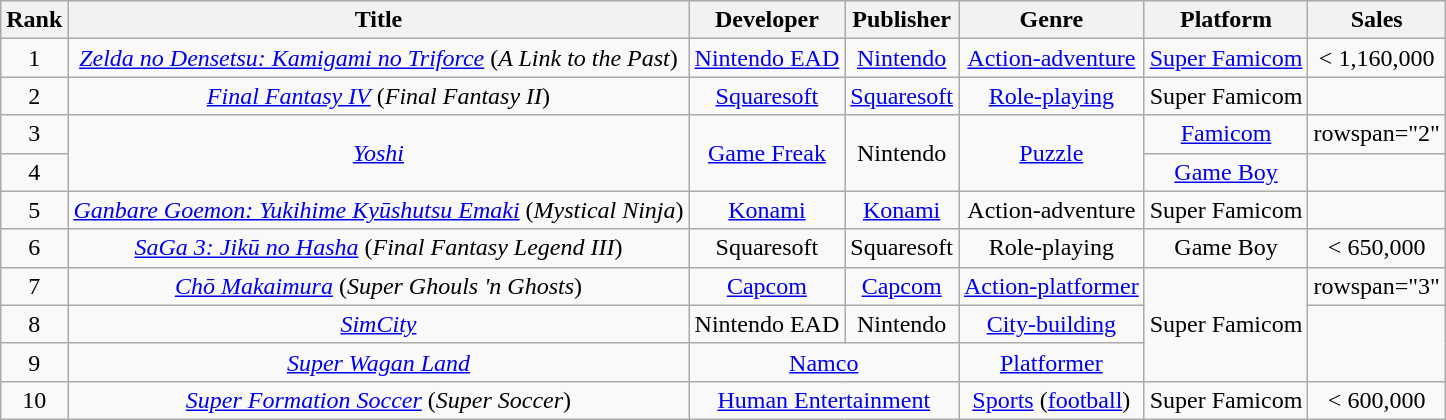<table class="wikitable sortable" style="text-align:center">
<tr>
<th>Rank</th>
<th>Title</th>
<th>Developer</th>
<th>Publisher</th>
<th>Genre</th>
<th>Platform</th>
<th>Sales</th>
</tr>
<tr>
<td>1</td>
<td><em><a href='#'>Zelda no Densetsu: Kamigami no Triforce</a></em> (<em>A Link to the Past</em>)</td>
<td><a href='#'>Nintendo EAD</a></td>
<td><a href='#'>Nintendo</a></td>
<td><a href='#'>Action-adventure</a></td>
<td><a href='#'>Super Famicom</a></td>
<td>< 1,160,000</td>
</tr>
<tr>
<td>2</td>
<td><em><a href='#'>Final Fantasy IV</a></em> (<em>Final Fantasy II</em>)</td>
<td><a href='#'>Squaresoft</a></td>
<td><a href='#'>Squaresoft</a></td>
<td><a href='#'>Role-playing</a></td>
<td>Super Famicom</td>
<td></td>
</tr>
<tr>
<td>3</td>
<td rowspan="2"><em><a href='#'>Yoshi</a></em></td>
<td rowspan="2"><a href='#'>Game Freak</a></td>
<td rowspan="2">Nintendo</td>
<td rowspan="2"><a href='#'>Puzzle</a></td>
<td><a href='#'>Famicom</a></td>
<td>rowspan="2" </td>
</tr>
<tr>
<td>4</td>
<td><a href='#'>Game Boy</a></td>
</tr>
<tr>
<td>5</td>
<td><em><a href='#'>Ganbare Goemon: Yukihime Kyūshutsu Emaki</a></em> (<em>Mystical Ninja</em>)</td>
<td><a href='#'>Konami</a></td>
<td><a href='#'>Konami</a></td>
<td>Action-adventure</td>
<td>Super Famicom</td>
<td></td>
</tr>
<tr>
<td>6</td>
<td><em><a href='#'>SaGa 3: Jikū no Hasha</a></em> (<em>Final Fantasy Legend III</em>)</td>
<td>Squaresoft</td>
<td>Squaresoft</td>
<td>Role-playing</td>
<td>Game Boy</td>
<td>< 650,000</td>
</tr>
<tr>
<td>7</td>
<td><em><a href='#'>Chō Makaimura</a></em> (<em>Super Ghouls 'n Ghosts</em>)</td>
<td><a href='#'>Capcom</a></td>
<td><a href='#'>Capcom</a></td>
<td><a href='#'>Action-platformer</a></td>
<td rowspan="3">Super Famicom</td>
<td>rowspan="3" </td>
</tr>
<tr>
<td>8</td>
<td><em><a href='#'>SimCity</a></em></td>
<td>Nintendo EAD</td>
<td>Nintendo</td>
<td><a href='#'>City-building</a></td>
</tr>
<tr>
<td>9</td>
<td><a href='#'><em>Super Wagan Land</em></a></td>
<td colspan="2"><a href='#'>Namco</a></td>
<td><a href='#'>Platformer</a></td>
</tr>
<tr>
<td>10</td>
<td><em><a href='#'>Super Formation Soccer</a></em> (<em>Super Soccer</em>)</td>
<td colspan="2"><a href='#'>Human Entertainment</a></td>
<td><a href='#'>Sports</a> (<a href='#'>football</a>)</td>
<td>Super Famicom</td>
<td>< 600,000</td>
</tr>
</table>
